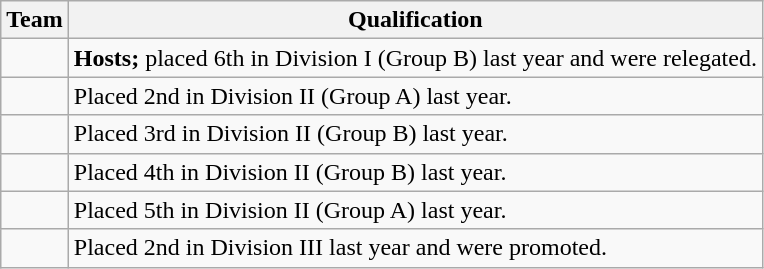<table class="wikitable">
<tr>
<th>Team</th>
<th>Qualification</th>
</tr>
<tr>
<td></td>
<td><strong>Hosts;</strong> placed 6th in Division I (Group B) last year and were relegated.</td>
</tr>
<tr>
<td></td>
<td>Placed 2nd in Division II (Group A) last year.</td>
</tr>
<tr>
<td></td>
<td>Placed 3rd in Division II (Group B) last year.</td>
</tr>
<tr>
<td></td>
<td>Placed 4th in Division II (Group B) last year.</td>
</tr>
<tr>
<td></td>
<td>Placed 5th in Division II (Group A) last year.</td>
</tr>
<tr>
<td></td>
<td>Placed 2nd in Division III last year and were promoted.</td>
</tr>
</table>
